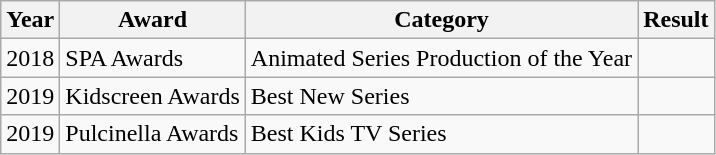<table class="wikitable sortable">
<tr>
<th>Year</th>
<th>Award</th>
<th>Category</th>
<th>Result</th>
</tr>
<tr>
<td>2018</td>
<td>SPA Awards</td>
<td>Animated Series Production of the Year</td>
<td></td>
</tr>
<tr>
<td>2019</td>
<td>Kidscreen Awards</td>
<td>Best New Series</td>
<td></td>
</tr>
<tr>
<td>2019</td>
<td>Pulcinella Awards</td>
<td>Best Kids TV Series</td>
<td></td>
</tr>
</table>
